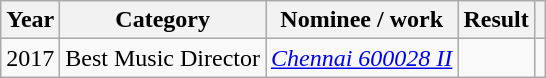<table class="wikitable">
<tr>
<th>Year</th>
<th>Category</th>
<th>Nominee / work</th>
<th>Result</th>
<th></th>
</tr>
<tr>
<td>2017</td>
<td>Best Music Director</td>
<td><em><a href='#'>Chennai 600028 II</a></em></td>
<td></td>
<td></td>
</tr>
</table>
